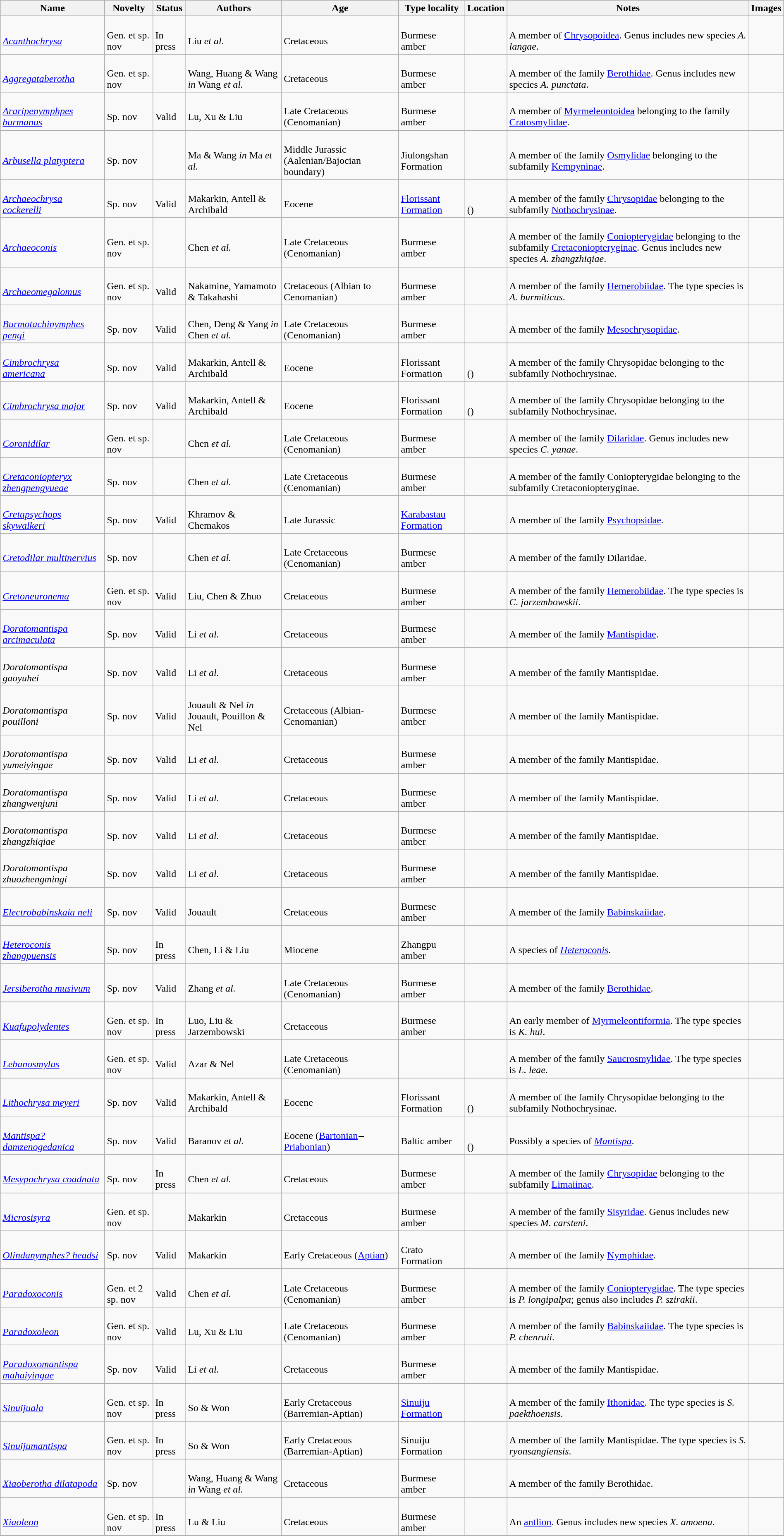<table class="wikitable sortable" align="center" width="100%">
<tr>
<th>Name</th>
<th>Novelty</th>
<th>Status</th>
<th>Authors</th>
<th>Age</th>
<th>Type locality</th>
<th>Location</th>
<th>Notes</th>
<th>Images</th>
</tr>
<tr>
<td><br><em><a href='#'>Acanthochrysa</a></em></td>
<td><br>Gen. et sp. nov</td>
<td><br>In press</td>
<td><br>Liu <em>et al.</em></td>
<td><br>Cretaceous</td>
<td><br>Burmese amber</td>
<td><br></td>
<td><br>A member of <a href='#'>Chrysopoidea</a>. Genus includes new species <em>A. langae</em>.</td>
<td></td>
</tr>
<tr>
<td><br><em><a href='#'>Aggregataberotha</a></em></td>
<td><br>Gen. et sp. nov</td>
<td></td>
<td><br>Wang, Huang & Wang <em>in</em> Wang <em>et al.</em></td>
<td><br>Cretaceous</td>
<td><br>Burmese amber</td>
<td><br></td>
<td><br>A member of the family <a href='#'>Berothidae</a>. Genus includes new species <em>A. punctata</em>.</td>
<td></td>
</tr>
<tr>
<td><br><em><a href='#'>Araripenymphpes burmanus</a></em></td>
<td><br>Sp. nov</td>
<td><br>Valid</td>
<td><br>Lu, Xu & Liu</td>
<td><br>Late Cretaceous (Cenomanian)</td>
<td><br>Burmese amber</td>
<td><br></td>
<td><br>A member of <a href='#'>Myrmeleontoidea</a> belonging to the family <a href='#'>Cratosmylidae</a>.</td>
<td></td>
</tr>
<tr>
<td><br><em><a href='#'>Arbusella platyptera</a></em></td>
<td><br>Sp. nov</td>
<td></td>
<td><br>Ma & Wang <em>in</em> Ma <em>et al.</em></td>
<td><br>Middle Jurassic (Aalenian/Bajocian boundary)</td>
<td><br>Jiulongshan Formation</td>
<td><br></td>
<td><br>A member of the family <a href='#'>Osmylidae</a> belonging to the subfamily <a href='#'>Kempyninae</a>.</td>
<td></td>
</tr>
<tr>
<td><br><em><a href='#'>Archaeochrysa cockerelli</a></em></td>
<td><br>Sp. nov</td>
<td><br>Valid</td>
<td><br>Makarkin, Antell & Archibald</td>
<td><br>Eocene</td>
<td><br><a href='#'>Florissant Formation</a></td>
<td><br><br>()</td>
<td><br>A member of the family <a href='#'>Chrysopidae</a> belonging to the subfamily <a href='#'>Nothochrysinae</a>.</td>
<td></td>
</tr>
<tr>
<td><br><em><a href='#'>Archaeoconis</a></em></td>
<td><br>Gen. et sp. nov</td>
<td></td>
<td><br>Chen <em>et al.</em></td>
<td><br>Late Cretaceous (Cenomanian)</td>
<td><br>Burmese amber</td>
<td><br></td>
<td><br>A member of the family <a href='#'>Coniopterygidae</a> belonging to the subfamily <a href='#'>Cretaconiopteryginae</a>. Genus includes new species <em>A. zhangzhiqiae</em>.</td>
<td></td>
</tr>
<tr>
<td><br><em><a href='#'>Archaeomegalomus</a></em></td>
<td><br>Gen. et sp. nov</td>
<td><br>Valid</td>
<td><br>Nakamine, Yamamoto & Takahashi</td>
<td><br>Cretaceous (Albian to Cenomanian)</td>
<td><br>Burmese amber</td>
<td><br></td>
<td><br>A member of the family <a href='#'>Hemerobiidae</a>. The type species is <em>A. burmiticus</em>.</td>
<td></td>
</tr>
<tr>
<td><br><em><a href='#'>Burmotachinymphes pengi</a></em></td>
<td><br>Sp. nov</td>
<td><br>Valid</td>
<td><br>Chen, Deng & Yang <em>in</em> Chen <em>et al.</em></td>
<td><br>Late Cretaceous (Cenomanian)</td>
<td><br>Burmese amber</td>
<td><br></td>
<td><br>A member of the family <a href='#'>Mesochrysopidae</a>.</td>
<td></td>
</tr>
<tr>
<td><br><em><a href='#'>Cimbrochrysa americana</a></em></td>
<td><br>Sp. nov</td>
<td><br>Valid</td>
<td><br>Makarkin, Antell & Archibald</td>
<td><br>Eocene</td>
<td><br>Florissant Formation</td>
<td><br><br>()</td>
<td><br>A member of the family Chrysopidae belonging to the subfamily Nothochrysinae.</td>
<td></td>
</tr>
<tr>
<td><br><em><a href='#'>Cimbrochrysa major</a></em></td>
<td><br>Sp. nov</td>
<td><br>Valid</td>
<td><br>Makarkin, Antell & Archibald</td>
<td><br>Eocene</td>
<td><br>Florissant Formation</td>
<td><br><br>()</td>
<td><br>A member of the family Chrysopidae belonging to the subfamily Nothochrysinae.</td>
<td></td>
</tr>
<tr>
<td><br><em><a href='#'>Coronidilar</a></em></td>
<td><br>Gen. et sp. nov</td>
<td></td>
<td><br>Chen <em>et al.</em></td>
<td><br>Late Cretaceous (Cenomanian)</td>
<td><br>Burmese amber</td>
<td><br></td>
<td><br>A member of the family <a href='#'>Dilaridae</a>. Genus includes new species <em>C. yanae</em>.</td>
<td></td>
</tr>
<tr>
<td><br><em><a href='#'>Cretaconiopteryx zhengpengyueae</a></em></td>
<td><br>Sp. nov</td>
<td></td>
<td><br>Chen <em>et al.</em></td>
<td><br>Late Cretaceous (Cenomanian)</td>
<td><br>Burmese amber</td>
<td><br></td>
<td><br>A member of the family Coniopterygidae belonging to the subfamily Cretaconiopteryginae.</td>
<td></td>
</tr>
<tr>
<td><br><em><a href='#'>Cretapsychops skywalkeri</a></em></td>
<td><br>Sp. nov</td>
<td><br>Valid</td>
<td><br>Khramov & Chemakos</td>
<td><br>Late Jurassic</td>
<td><br><a href='#'>Karabastau Formation</a></td>
<td><br></td>
<td><br>A member of the family <a href='#'>Psychopsidae</a>.</td>
<td></td>
</tr>
<tr>
<td><br><em><a href='#'>Cretodilar multinervius</a></em></td>
<td><br>Sp. nov</td>
<td></td>
<td><br>Chen <em>et al.</em></td>
<td><br>Late Cretaceous (Cenomanian)</td>
<td><br>Burmese amber</td>
<td><br></td>
<td><br>A member of the family Dilaridae.</td>
<td></td>
</tr>
<tr>
<td><br><em><a href='#'>Cretoneuronema</a></em></td>
<td><br>Gen. et sp. nov</td>
<td><br>Valid</td>
<td><br>Liu, Chen & Zhuo</td>
<td><br>Cretaceous</td>
<td><br>Burmese amber</td>
<td><br></td>
<td><br>A member of the family <a href='#'>Hemerobiidae</a>. The type species is <em>C. jarzembowskii</em>.</td>
<td></td>
</tr>
<tr>
<td><br><em><a href='#'>Doratomantispa arcimaculata</a></em></td>
<td><br>Sp. nov</td>
<td><br>Valid</td>
<td><br>Li <em>et al.</em></td>
<td><br>Cretaceous</td>
<td><br>Burmese amber</td>
<td><br></td>
<td><br>A member of the family <a href='#'>Mantispidae</a>.</td>
<td></td>
</tr>
<tr>
<td><br><em>Doratomantispa gaoyuhei</em></td>
<td><br>Sp. nov</td>
<td><br>Valid</td>
<td><br>Li <em>et al.</em></td>
<td><br>Cretaceous</td>
<td><br>Burmese amber</td>
<td><br></td>
<td><br>A member of the family Mantispidae.</td>
<td></td>
</tr>
<tr>
<td><br><em>Doratomantispa pouilloni</em></td>
<td><br>Sp. nov</td>
<td><br>Valid</td>
<td><br>Jouault & Nel <em>in</em> Jouault, Pouillon & Nel</td>
<td><br>Cretaceous (Albian-Cenomanian)</td>
<td><br>Burmese amber</td>
<td><br></td>
<td><br>A member of the family Mantispidae.</td>
<td></td>
</tr>
<tr>
<td><br><em>Doratomantispa yumeiyingae</em></td>
<td><br>Sp. nov</td>
<td><br>Valid</td>
<td><br>Li <em>et al.</em></td>
<td><br>Cretaceous</td>
<td><br>Burmese amber</td>
<td><br></td>
<td><br>A member of the family Mantispidae.</td>
<td></td>
</tr>
<tr>
<td><br><em>Doratomantispa zhangwenjuni</em></td>
<td><br>Sp. nov</td>
<td><br>Valid</td>
<td><br>Li <em>et al.</em></td>
<td><br>Cretaceous</td>
<td><br>Burmese amber</td>
<td><br></td>
<td><br>A member of the family Mantispidae.</td>
<td></td>
</tr>
<tr>
<td><br><em>Doratomantispa zhangzhiqiae</em></td>
<td><br>Sp. nov</td>
<td><br>Valid</td>
<td><br>Li <em>et al.</em></td>
<td><br>Cretaceous</td>
<td><br>Burmese amber</td>
<td><br></td>
<td><br>A member of the family Mantispidae.</td>
<td></td>
</tr>
<tr>
<td><br><em>Doratomantispa zhuozhengmingi</em></td>
<td><br>Sp. nov</td>
<td><br>Valid</td>
<td><br>Li <em>et al.</em></td>
<td><br>Cretaceous</td>
<td><br>Burmese amber</td>
<td><br></td>
<td><br>A member of the family Mantispidae.</td>
<td></td>
</tr>
<tr>
<td><br><em><a href='#'>Electrobabinskaia neli</a></em></td>
<td><br>Sp. nov</td>
<td><br>Valid</td>
<td><br>Jouault</td>
<td><br>Cretaceous</td>
<td><br>Burmese amber</td>
<td><br></td>
<td><br>A member of the family <a href='#'>Babinskaiidae</a>.</td>
<td></td>
</tr>
<tr>
<td><br><em><a href='#'>Heteroconis zhangpuensis</a></em></td>
<td><br>Sp. nov</td>
<td><br>In press</td>
<td><br>Chen, Li & Liu</td>
<td><br>Miocene</td>
<td><br>Zhangpu amber</td>
<td><br></td>
<td><br>A species of <em><a href='#'>Heteroconis</a></em>.</td>
<td></td>
</tr>
<tr>
<td><br><em><a href='#'>Jersiberotha musivum</a></em></td>
<td><br>Sp. nov</td>
<td><br>Valid</td>
<td><br>Zhang <em>et al.</em></td>
<td><br>Late Cretaceous (Cenomanian)</td>
<td><br>Burmese amber</td>
<td><br></td>
<td><br>A member of the family <a href='#'>Berothidae</a>.</td>
<td></td>
</tr>
<tr>
<td><br><em><a href='#'>Kuafupolydentes</a></em></td>
<td><br>Gen. et sp. nov</td>
<td><br>In press</td>
<td><br>Luo, Liu & Jarzembowski</td>
<td><br>Cretaceous</td>
<td><br>Burmese amber</td>
<td><br></td>
<td><br>An early member of <a href='#'>Myrmeleontiformia</a>. The type species is <em>K. hui</em>.</td>
<td></td>
</tr>
<tr>
<td><br><em><a href='#'>Lebanosmylus</a></em></td>
<td><br>Gen. et sp. nov</td>
<td><br>Valid</td>
<td><br>Azar & Nel</td>
<td><br>Late Cretaceous (Cenomanian)</td>
<td></td>
<td><br></td>
<td><br>A member of the family <a href='#'>Saucrosmylidae</a>. The type species is <em>L. leae</em>.</td>
<td></td>
</tr>
<tr>
<td><br><em><a href='#'>Lithochrysa meyeri</a></em></td>
<td><br>Sp. nov</td>
<td><br>Valid</td>
<td><br>Makarkin, Antell & Archibald</td>
<td><br>Eocene</td>
<td><br>Florissant Formation</td>
<td><br><br>()</td>
<td><br>A member of the family Chrysopidae belonging to the subfamily Nothochrysinae.</td>
<td></td>
</tr>
<tr>
<td><br><em><a href='#'>Mantispa? damzenogedanica</a></em></td>
<td><br>Sp. nov</td>
<td><br>Valid</td>
<td><br>Baranov <em>et al.</em></td>
<td><br>Eocene (<a href='#'>Bartonian</a>‒<a href='#'>Priabonian</a>)</td>
<td><br>Baltic amber</td>
<td><br><br>()</td>
<td><br>Possibly a species of <em><a href='#'>Mantispa</a></em>.</td>
<td></td>
</tr>
<tr>
<td><br><em><a href='#'>Mesypochrysa coadnata</a></em></td>
<td><br>Sp. nov</td>
<td><br>In press</td>
<td><br>Chen <em>et al.</em></td>
<td><br>Cretaceous</td>
<td><br>Burmese amber</td>
<td><br></td>
<td><br>A member of the family <a href='#'>Chrysopidae</a> belonging to the subfamily <a href='#'>Limaiinae</a>.</td>
<td></td>
</tr>
<tr>
<td><br><em><a href='#'>Microsisyra</a></em></td>
<td><br>Gen. et sp. nov</td>
<td></td>
<td><br>Makarkin</td>
<td><br>Cretaceous</td>
<td><br>Burmese amber</td>
<td><br></td>
<td><br>A member of the family <a href='#'>Sisyridae</a>. Genus includes new species <em>M. carsteni</em>.</td>
<td></td>
</tr>
<tr>
<td><br><em><a href='#'>Olindanymphes? headsi</a></em></td>
<td><br>Sp. nov</td>
<td><br>Valid</td>
<td><br>Makarkin</td>
<td><br>Early Cretaceous (<a href='#'>Aptian</a>)</td>
<td><br>Crato Formation</td>
<td><br></td>
<td><br>A member of the family <a href='#'>Nymphidae</a>.</td>
<td></td>
</tr>
<tr>
<td><br><em><a href='#'>Paradoxoconis</a></em></td>
<td><br>Gen. et 2 sp. nov</td>
<td><br>Valid</td>
<td><br>Chen <em>et al.</em></td>
<td><br>Late Cretaceous (Cenomanian)</td>
<td><br>Burmese amber</td>
<td><br></td>
<td><br>A member of the family <a href='#'>Coniopterygidae</a>. The type species is <em>P. longipalpa</em>; genus also includes <em>P. szirakii</em>.</td>
<td></td>
</tr>
<tr>
<td><br><em><a href='#'>Paradoxoleon</a></em></td>
<td><br>Gen. et sp. nov</td>
<td><br>Valid</td>
<td><br>Lu, Xu & Liu</td>
<td><br>Late Cretaceous (Cenomanian)</td>
<td><br>Burmese amber</td>
<td><br></td>
<td><br>A member of the family <a href='#'>Babinskaiidae</a>. The type species is <em>P. chenruii</em>.</td>
<td></td>
</tr>
<tr>
<td><br><em><a href='#'>Paradoxomantispa mahaiyingae</a></em></td>
<td><br>Sp. nov</td>
<td><br>Valid</td>
<td><br>Li <em>et al.</em></td>
<td><br>Cretaceous</td>
<td><br>Burmese amber</td>
<td><br></td>
<td><br>A member of the family Mantispidae.</td>
<td></td>
</tr>
<tr>
<td><br><em><a href='#'>Sinuijuala</a></em></td>
<td><br>Gen. et sp. nov</td>
<td><br>In press</td>
<td><br>So & Won</td>
<td><br>Early Cretaceous (Barremian-Aptian)</td>
<td><br><a href='#'>Sinuiju Formation</a></td>
<td><br></td>
<td><br>A member of the family <a href='#'>Ithonidae</a>. The type species is <em>S. paekthoensis</em>.</td>
<td></td>
</tr>
<tr>
<td><br><em><a href='#'>Sinuijumantispa</a></em></td>
<td><br>Gen. et sp. nov</td>
<td><br>In press</td>
<td><br>So & Won</td>
<td><br>Early Cretaceous (Barremian-Aptian)</td>
<td><br>Sinuiju Formation</td>
<td><br></td>
<td><br>A member of the family Mantispidae. The type species is <em>S. ryonsangiensis</em>.</td>
<td></td>
</tr>
<tr>
<td><br><em><a href='#'>Xiaoberotha dilatapoda</a></em></td>
<td><br>Sp. nov</td>
<td></td>
<td><br>Wang, Huang & Wang <em>in</em> Wang <em>et al.</em></td>
<td><br>Cretaceous</td>
<td><br>Burmese amber</td>
<td><br></td>
<td><br>A member of the family Berothidae.</td>
<td></td>
</tr>
<tr>
<td><br><em><a href='#'>Xiaoleon</a></em></td>
<td><br>Gen. et sp. nov</td>
<td><br>In press</td>
<td><br>Lu & Liu</td>
<td><br>Cretaceous</td>
<td><br>Burmese amber</td>
<td><br></td>
<td><br>An <a href='#'>antlion</a>. Genus includes new species <em>X. amoena</em>.</td>
<td></td>
</tr>
<tr>
</tr>
</table>
